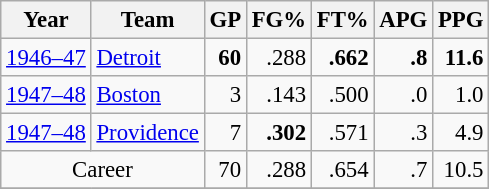<table class="wikitable sortable" style="font-size:95%; text-align:right;">
<tr>
<th>Year</th>
<th>Team</th>
<th>GP</th>
<th>FG%</th>
<th>FT%</th>
<th>APG</th>
<th>PPG</th>
</tr>
<tr>
<td style="text-align:left;"><a href='#'>1946–47</a></td>
<td style="text-align:left;"><a href='#'>Detroit</a></td>
<td><strong>60</strong></td>
<td>.288</td>
<td><strong>.662</strong></td>
<td><strong>.8</strong></td>
<td><strong>11.6</strong></td>
</tr>
<tr>
<td style="text-align:left;"><a href='#'>1947–48</a></td>
<td style="text-align:left;"><a href='#'>Boston</a></td>
<td>3</td>
<td>.143</td>
<td>.500</td>
<td>.0</td>
<td>1.0</td>
</tr>
<tr>
<td style="text-align:left;"><a href='#'>1947–48</a></td>
<td style="text-align:left;"><a href='#'>Providence</a></td>
<td>7</td>
<td><strong>.302</strong></td>
<td>.571</td>
<td>.3</td>
<td>4.9</td>
</tr>
<tr>
<td style="text-align:center;" colspan="2">Career</td>
<td>70</td>
<td>.288</td>
<td>.654</td>
<td>.7</td>
<td>10.5</td>
</tr>
<tr>
</tr>
</table>
